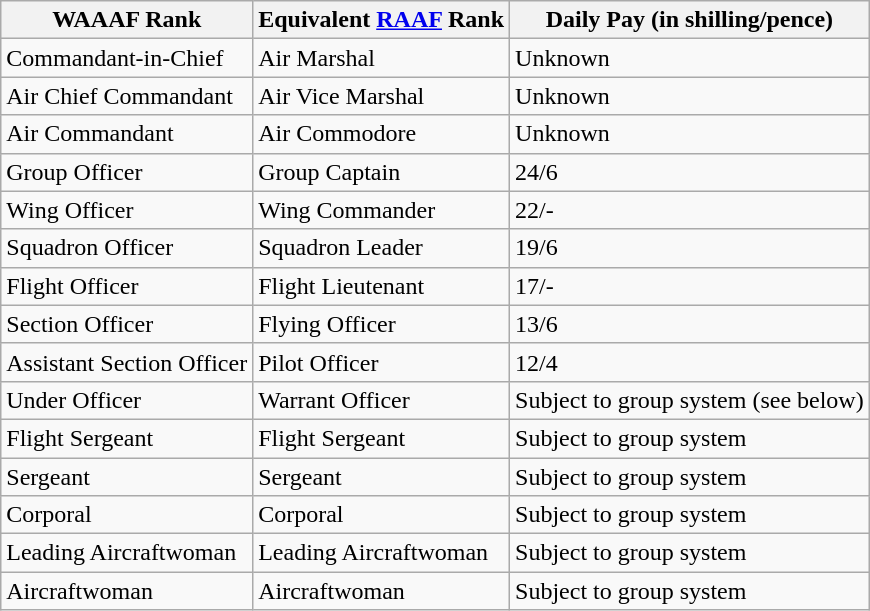<table class="wikitable">
<tr>
<th>WAAAF Rank</th>
<th>Equivalent <a href='#'>RAAF</a> Rank</th>
<th>Daily Pay (in shilling/pence)</th>
</tr>
<tr>
<td>Commandant-in-Chief</td>
<td>Air Marshal</td>
<td>Unknown</td>
</tr>
<tr>
<td>Air Chief Commandant</td>
<td>Air Vice Marshal</td>
<td>Unknown</td>
</tr>
<tr>
<td>Air Commandant</td>
<td>Air Commodore</td>
<td>Unknown</td>
</tr>
<tr>
<td>Group Officer</td>
<td>Group Captain</td>
<td>24/6</td>
</tr>
<tr>
<td>Wing Officer</td>
<td>Wing Commander</td>
<td>22/-</td>
</tr>
<tr>
<td>Squadron Officer</td>
<td>Squadron Leader</td>
<td>19/6</td>
</tr>
<tr>
<td>Flight Officer</td>
<td>Flight Lieutenant</td>
<td>17/-</td>
</tr>
<tr>
<td>Section Officer</td>
<td>Flying Officer</td>
<td>13/6</td>
</tr>
<tr>
<td>Assistant Section Officer</td>
<td>Pilot Officer</td>
<td>12/4</td>
</tr>
<tr>
<td>Under Officer</td>
<td>Warrant Officer</td>
<td>Subject to group system (see below)</td>
</tr>
<tr>
<td>Flight Sergeant</td>
<td>Flight Sergeant</td>
<td>Subject to group system</td>
</tr>
<tr>
<td>Sergeant</td>
<td>Sergeant</td>
<td>Subject to group system</td>
</tr>
<tr>
<td>Corporal</td>
<td>Corporal</td>
<td>Subject to group system</td>
</tr>
<tr>
<td>Leading Aircraftwoman</td>
<td>Leading Aircraftwoman</td>
<td>Subject to group system</td>
</tr>
<tr>
<td>Aircraftwoman</td>
<td>Aircraftwoman</td>
<td>Subject to group system</td>
</tr>
</table>
